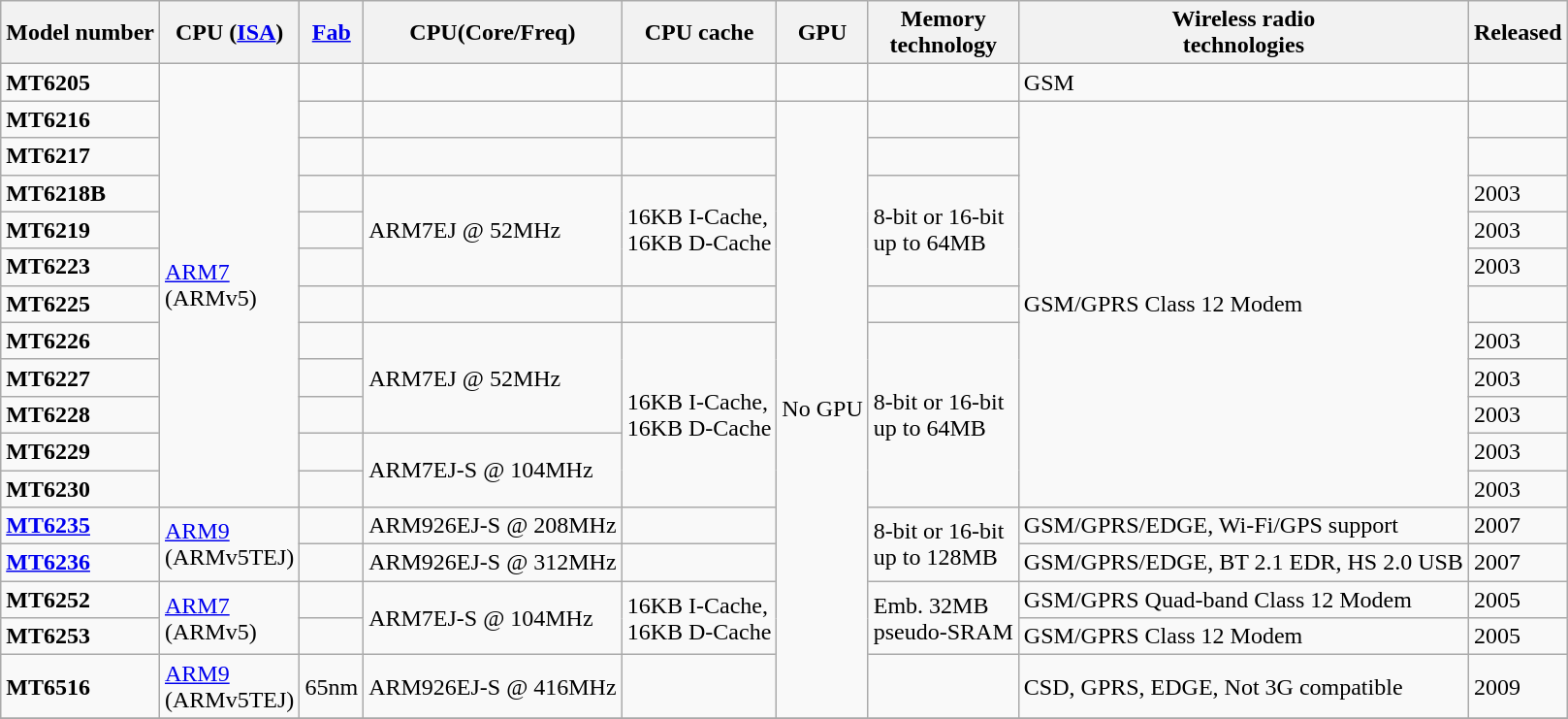<table class="wikitable">
<tr>
<th>Model number</th>
<th>CPU (<a href='#'>ISA</a>)</th>
<th><a href='#'>Fab</a></th>
<th>CPU(Core/Freq)</th>
<th>CPU cache</th>
<th>GPU</th>
<th>Memory <br>technology</th>
<th>Wireless radio <br>technologies</th>
<th>Released</th>
</tr>
<tr>
<td><b>MT6205</b></td>
<td rowspan=12><a href='#'>ARM7</a> <br>(ARMv5)</td>
<td></td>
<td></td>
<td></td>
<td></td>
<td></td>
<td>GSM</td>
<td></td>
</tr>
<tr>
<td><b>MT6216</b></td>
<td></td>
<td></td>
<td></td>
<td rowspan=16>No GPU</td>
<td></td>
<td rowspan=11>GSM/GPRS Class 12 Modem</td>
<td></td>
</tr>
<tr>
<td><b>MT6217</b></td>
<td></td>
<td></td>
<td></td>
<td></td>
<td></td>
</tr>
<tr>
<td><b>MT6218B</b></td>
<td></td>
<td rowspan=3>ARM7EJ @ 52MHz</td>
<td rowspan=3>16KB I-Cache, <br>16KB D-Cache</td>
<td rowspan=3>8-bit or 16-bit <br>up to 64MB</td>
<td>2003</td>
</tr>
<tr>
<td><b>MT6219</b></td>
<td></td>
<td>2003</td>
</tr>
<tr>
<td><b>MT6223</b></td>
<td></td>
<td>2003</td>
</tr>
<tr>
<td><b>MT6225</b></td>
<td></td>
<td></td>
<td></td>
<td></td>
<td></td>
</tr>
<tr>
<td><b>MT6226</b></td>
<td></td>
<td rowspan=3>ARM7EJ @ 52MHz</td>
<td rowspan=5>16KB I-Cache, <br>16KB D-Cache</td>
<td rowspan=5>8-bit or 16-bit <br>up to 64MB</td>
<td>2003</td>
</tr>
<tr>
<td><b>MT6227</b></td>
<td></td>
<td>2003</td>
</tr>
<tr>
<td><b>MT6228</b></td>
<td></td>
<td>2003</td>
</tr>
<tr>
<td><b>MT6229</b></td>
<td></td>
<td rowspan=2>ARM7EJ-S @ 104MHz</td>
<td>2003</td>
</tr>
<tr>
<td><b>MT6230</b></td>
<td></td>
<td>2003</td>
</tr>
<tr>
<td><b><a href='#'>MT6235</a></b></td>
<td rowspan=2><a href='#'>ARM9</a> <br>(ARMv5TEJ)</td>
<td></td>
<td>ARM926EJ-S @ 208MHz</td>
<td></td>
<td rowspan=2>8-bit or 16-bit <br>up to 128MB</td>
<td>GSM/GPRS/EDGE, Wi-Fi/GPS support</td>
<td>2007</td>
</tr>
<tr>
<td><b><a href='#'>MT6236</a></b></td>
<td></td>
<td>ARM926EJ-S @ 312MHz</td>
<td></td>
<td>GSM/GPRS/EDGE, BT 2.1 EDR, HS 2.0 USB</td>
<td>2007</td>
</tr>
<tr>
<td><b>MT6252</b></td>
<td rowspan=2><a href='#'>ARM7</a> <br>(ARMv5)</td>
<td></td>
<td rowspan=2>ARM7EJ-S @ 104MHz</td>
<td rowspan=2>16KB I-Cache, <br>16KB D-Cache</td>
<td rowspan=2>Emb. 32MB <br>pseudo-SRAM</td>
<td>GSM/GPRS Quad-band Class 12 Modem</td>
<td>2005</td>
</tr>
<tr>
<td><b>MT6253</b></td>
<td></td>
<td>GSM/GPRS Class 12 Modem</td>
<td>2005</td>
</tr>
<tr>
<td><b>MT6516</b></td>
<td><a href='#'>ARM9</a> <br>(ARMv5TEJ)</td>
<td>65nm</td>
<td>ARM926EJ-S @ 416MHz</td>
<td></td>
<td></td>
<td>CSD, GPRS, EDGE, Not 3G compatible</td>
<td>2009</td>
</tr>
<tr>
</tr>
</table>
